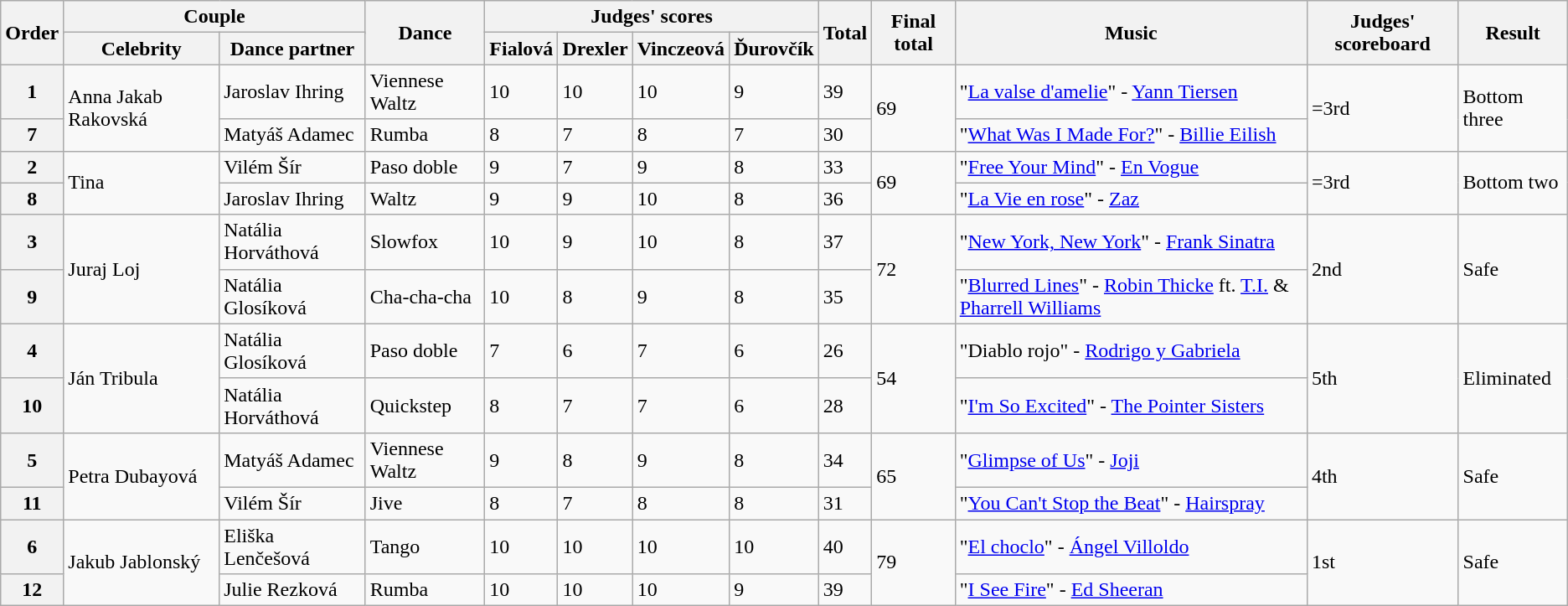<table class="wikitable">
<tr>
<th rowspan="3">Order</th>
<th colspan="2" rowspan="2">Couple</th>
<th rowspan="3">Dance</th>
<th colspan="4">Judges' scores</th>
<th rowspan="3">Total</th>
<th rowspan="3">Final total</th>
<th rowspan="3">Music</th>
<th rowspan="3">Judges' scoreboard</th>
<th rowspan="3">Result</th>
</tr>
<tr>
<th rowspan="2">Fialová</th>
<th rowspan="2">Drexler</th>
<th rowspan="2">Vinczeová</th>
<th rowspan="2">Ďurovčík</th>
</tr>
<tr>
<th>Celebrity</th>
<th>Dance partner</th>
</tr>
<tr>
<th>1</th>
<td rowspan="2">Anna Jakab Rakovská</td>
<td>Jaroslav Ihring</td>
<td>Viennese Waltz</td>
<td>10</td>
<td>10</td>
<td>10</td>
<td>9</td>
<td>39</td>
<td rowspan="2">69</td>
<td>"<a href='#'>La valse d'amelie</a>" - <a href='#'>Yann Tiersen</a></td>
<td rowspan="2">=3rd</td>
<td rowspan="2">Bottom three</td>
</tr>
<tr>
<th>7</th>
<td>Matyáš Adamec</td>
<td>Rumba</td>
<td>8</td>
<td>7</td>
<td>8</td>
<td>7</td>
<td>30</td>
<td>"<a href='#'>What Was I Made For?</a>" - <a href='#'>Billie Eilish</a></td>
</tr>
<tr>
<th>2</th>
<td rowspan="2">Tina</td>
<td>Vilém Šír</td>
<td>Paso doble</td>
<td>9</td>
<td>7</td>
<td>9</td>
<td>8</td>
<td>33</td>
<td rowspan="2">69</td>
<td>"<a href='#'>Free Your Mind</a>" - <a href='#'>En Vogue</a></td>
<td rowspan="2">=3rd</td>
<td rowspan="2">Bottom two</td>
</tr>
<tr>
<th>8</th>
<td>Jaroslav Ihring</td>
<td>Waltz</td>
<td>9</td>
<td>9</td>
<td>10</td>
<td>8</td>
<td>36</td>
<td>"<a href='#'>La Vie en rose</a>" - <a href='#'>Zaz</a></td>
</tr>
<tr>
<th>3</th>
<td rowspan="2">Juraj Loj</td>
<td>Natália Horváthová</td>
<td>Slowfox</td>
<td>10</td>
<td>9</td>
<td>10</td>
<td>8</td>
<td>37</td>
<td rowspan="2">72</td>
<td>"<a href='#'>New York, New York</a>" - <a href='#'>Frank Sinatra</a></td>
<td rowspan="2">2nd</td>
<td rowspan="2">Safe</td>
</tr>
<tr>
<th>9</th>
<td>Natália Glosíková</td>
<td>Cha-cha-cha</td>
<td>10</td>
<td>8</td>
<td>9</td>
<td>8</td>
<td>35</td>
<td>"<a href='#'>Blurred Lines</a>" - <a href='#'>Robin Thicke</a> ft. <a href='#'>T.I.</a> & <a href='#'>Pharrell Williams</a></td>
</tr>
<tr>
<th>4</th>
<td rowspan="2">Ján Tribula</td>
<td>Natália Glosíková</td>
<td>Paso doble</td>
<td>7</td>
<td>6</td>
<td>7</td>
<td>6</td>
<td>26</td>
<td rowspan="2">54</td>
<td>"Diablo rojo" - <a href='#'>Rodrigo y Gabriela</a></td>
<td rowspan="2">5th</td>
<td rowspan="2">Eliminated</td>
</tr>
<tr>
<th>10</th>
<td>Natália Horváthová</td>
<td>Quickstep</td>
<td>8</td>
<td>7</td>
<td>7</td>
<td>6</td>
<td>28</td>
<td>"<a href='#'>I'm So Excited</a>" - <a href='#'>The Pointer Sisters</a></td>
</tr>
<tr>
<th>5</th>
<td rowspan="2">Petra Dubayová</td>
<td>Matyáš Adamec</td>
<td>Viennese Waltz</td>
<td>9</td>
<td>8</td>
<td>9</td>
<td>8</td>
<td>34</td>
<td rowspan="2">65</td>
<td>"<a href='#'>Glimpse of Us</a>" - <a href='#'>Joji</a></td>
<td rowspan="2">4th</td>
<td rowspan="2">Safe</td>
</tr>
<tr>
<th>11</th>
<td>Vilém Šír</td>
<td>Jive</td>
<td>8</td>
<td>7</td>
<td>8</td>
<td>8</td>
<td>31</td>
<td>"<a href='#'>You Can't Stop the Beat</a>" - <a href='#'>Hairspray</a></td>
</tr>
<tr>
<th>6</th>
<td rowspan="2">Jakub Jablonský</td>
<td>Eliška Lenčešová</td>
<td>Tango</td>
<td>10</td>
<td>10</td>
<td>10</td>
<td>10</td>
<td>40</td>
<td rowspan="2">79</td>
<td>"<a href='#'>El choclo</a>" - <a href='#'>Ángel Villoldo</a></td>
<td rowspan="2">1st</td>
<td rowspan="2">Safe</td>
</tr>
<tr>
<th>12</th>
<td>Julie Rezková</td>
<td>Rumba</td>
<td>10</td>
<td>10</td>
<td>10</td>
<td>9</td>
<td>39</td>
<td>"<a href='#'>I See Fire</a>" - <a href='#'>Ed Sheeran</a></td>
</tr>
</table>
